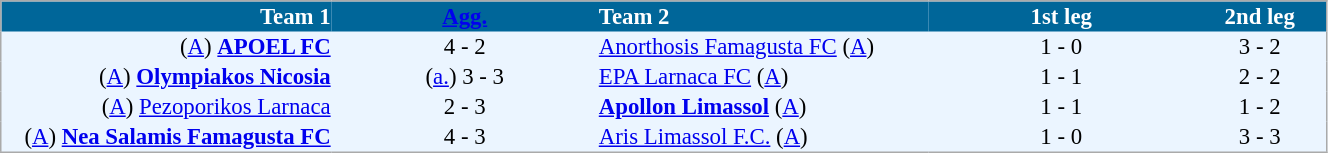<table cellspacing="0" style="background: #EBF5FF; border: 1px #aaa solid; border-collapse: collapse; font-size: 95%;" width=70%>
<tr bgcolor=#006699 style="color:white;">
<th width=25% align="right">Team 1</th>
<th width=20% align="center"><a href='#'>Agg.</a></th>
<th width=25% align="left">Team 2</th>
<th width=20% align="center">1st leg</th>
<th width=20% align="center">2nd leg</th>
</tr>
<tr>
<td align=right>(<a href='#'>A</a>) <strong><a href='#'>APOEL FC</a></strong></td>
<td align=center>4 - 2</td>
<td align=left><a href='#'>Anorthosis Famagusta FC</a> (<a href='#'>A</a>)</td>
<td align=center>1 - 0</td>
<td align=center>3 - 2</td>
</tr>
<tr>
<td align=right>(<a href='#'>A</a>) <strong><a href='#'>Olympiakos Nicosia</a></strong></td>
<td align=center>(<a href='#'>a.</a>) 3 - 3</td>
<td align=left><a href='#'>EPA Larnaca FC</a> (<a href='#'>A</a>)</td>
<td align=center>1 - 1</td>
<td align=center>2 - 2</td>
</tr>
<tr>
<td align=right>(<a href='#'>A</a>) <a href='#'>Pezoporikos Larnaca</a></td>
<td align=center>2 - 3</td>
<td align=left><strong><a href='#'>Apollon Limassol</a></strong> (<a href='#'>A</a>)</td>
<td align=center>1 - 1</td>
<td align=center>1 - 2</td>
</tr>
<tr>
<td align=right>(<a href='#'>A</a>) <strong><a href='#'>Nea Salamis Famagusta FC</a></strong></td>
<td align=center>4 - 3</td>
<td align=left><a href='#'>Aris Limassol F.C.</a> (<a href='#'>A</a>)</td>
<td align=center>1 - 0</td>
<td align=center>3 - 3</td>
</tr>
<tr>
</tr>
</table>
